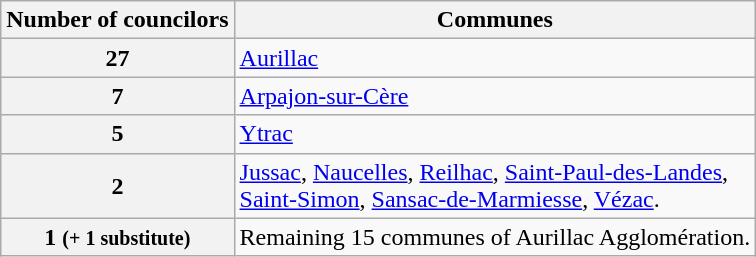<table class="wikitable">
<tr>
<th>Number of councilors</th>
<th>Communes</th>
</tr>
<tr>
<th>27</th>
<td><a href='#'>Aurillac</a></td>
</tr>
<tr>
<th>7</th>
<td><a href='#'>Arpajon-sur-Cère</a></td>
</tr>
<tr>
<th>5</th>
<td><a href='#'>Ytrac</a></td>
</tr>
<tr>
<th>2</th>
<td><a href='#'>Jussac</a>, <a href='#'>Naucelles</a>, <a href='#'>Reilhac</a>, <a href='#'>Saint-Paul-des-Landes</a>,<br><a href='#'>Saint-Simon</a>, <a href='#'>Sansac-de-Marmiesse</a>, <a href='#'>Vézac</a>.</td>
</tr>
<tr>
<th>1 <small>(+ 1 substitute)</small></th>
<td>Remaining 15 communes of Aurillac Agglomération.</td>
</tr>
</table>
